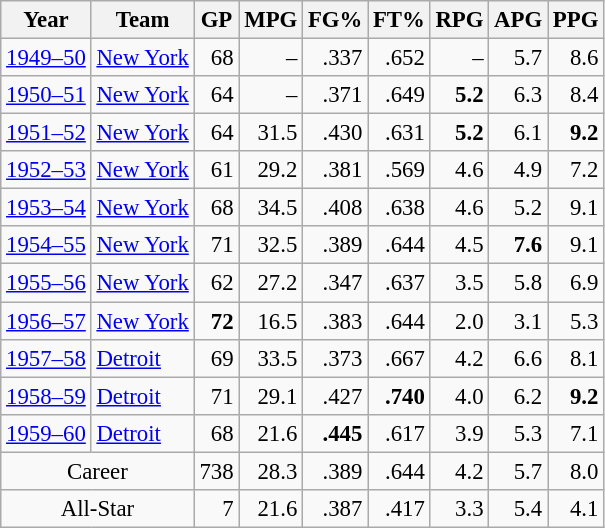<table class="wikitable sortable" style="font-size:95%; text-align:right;">
<tr>
<th>Year</th>
<th>Team</th>
<th>GP</th>
<th>MPG</th>
<th>FG%</th>
<th>FT%</th>
<th>RPG</th>
<th>APG</th>
<th>PPG</th>
</tr>
<tr>
<td style="text-align:left;"><a href='#'>1949–50</a></td>
<td style="text-align:left;"><a href='#'>New York</a></td>
<td>68</td>
<td>–</td>
<td>.337</td>
<td>.652</td>
<td>–</td>
<td>5.7</td>
<td>8.6</td>
</tr>
<tr>
<td style="text-align:left;"><a href='#'>1950–51</a></td>
<td style="text-align:left;"><a href='#'>New York</a></td>
<td>64</td>
<td>–</td>
<td>.371</td>
<td>.649</td>
<td><strong>5.2</strong></td>
<td>6.3</td>
<td>8.4</td>
</tr>
<tr>
<td style="text-align:left;"><a href='#'>1951–52</a></td>
<td style="text-align:left;"><a href='#'>New York</a></td>
<td>64</td>
<td>31.5</td>
<td>.430</td>
<td>.631</td>
<td><strong>5.2</strong></td>
<td>6.1</td>
<td><strong>9.2</strong></td>
</tr>
<tr>
<td style="text-align:left;"><a href='#'>1952–53</a></td>
<td style="text-align:left;"><a href='#'>New York</a></td>
<td>61</td>
<td>29.2</td>
<td>.381</td>
<td>.569</td>
<td>4.6</td>
<td>4.9</td>
<td>7.2</td>
</tr>
<tr>
<td style="text-align:left;"><a href='#'>1953–54</a></td>
<td style="text-align:left;"><a href='#'>New York</a></td>
<td>68</td>
<td>34.5</td>
<td>.408</td>
<td>.638</td>
<td>4.6</td>
<td>5.2</td>
<td>9.1</td>
</tr>
<tr>
<td style="text-align:left;"><a href='#'>1954–55</a></td>
<td style="text-align:left;"><a href='#'>New York</a></td>
<td>71</td>
<td>32.5</td>
<td>.389</td>
<td>.644</td>
<td>4.5</td>
<td><strong>7.6</strong></td>
<td>9.1</td>
</tr>
<tr>
<td style="text-align:left;"><a href='#'>1955–56</a></td>
<td style="text-align:left;"><a href='#'>New York</a></td>
<td>62</td>
<td>27.2</td>
<td>.347</td>
<td>.637</td>
<td>3.5</td>
<td>5.8</td>
<td>6.9</td>
</tr>
<tr>
<td style="text-align:left;"><a href='#'>1956–57</a></td>
<td style="text-align:left;"><a href='#'>New York</a></td>
<td><strong>72</strong></td>
<td>16.5</td>
<td>.383</td>
<td>.644</td>
<td>2.0</td>
<td>3.1</td>
<td>5.3</td>
</tr>
<tr>
<td style="text-align:left;"><a href='#'>1957–58</a></td>
<td style="text-align:left;"><a href='#'>Detroit</a></td>
<td>69</td>
<td>33.5</td>
<td>.373</td>
<td>.667</td>
<td>4.2</td>
<td>6.6</td>
<td>8.1</td>
</tr>
<tr>
<td style="text-align:left;"><a href='#'>1958–59</a></td>
<td style="text-align:left;"><a href='#'>Detroit</a></td>
<td>71</td>
<td>29.1</td>
<td>.427</td>
<td><strong>.740</strong></td>
<td>4.0</td>
<td>6.2</td>
<td><strong>9.2</strong></td>
</tr>
<tr>
<td style="text-align:left;"><a href='#'>1959–60</a></td>
<td style="text-align:left;"><a href='#'>Detroit</a></td>
<td>68</td>
<td>21.6</td>
<td><strong>.445</strong></td>
<td>.617</td>
<td>3.9</td>
<td>5.3</td>
<td>7.1</td>
</tr>
<tr class="sortbottom">
<td colspan="2" style="text-align:center;">Career</td>
<td>738</td>
<td>28.3</td>
<td>.389</td>
<td>.644</td>
<td>4.2</td>
<td>5.7</td>
<td>8.0</td>
</tr>
<tr class="sortbottom">
<td colspan="2" style="text-align:center;">All-Star</td>
<td>7</td>
<td>21.6</td>
<td>.387</td>
<td>.417</td>
<td>3.3</td>
<td>5.4</td>
<td>4.1</td>
</tr>
</table>
